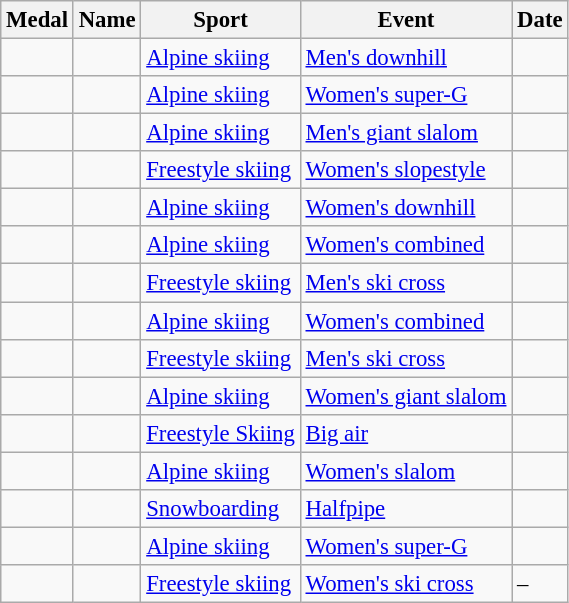<table class="wikitable sortable" style="font-size:95%">
<tr>
<th>Medal</th>
<th>Name</th>
<th>Sport</th>
<th>Event</th>
<th>Date</th>
</tr>
<tr>
<td></td>
<td></td>
<td><a href='#'>Alpine skiing</a></td>
<td><a href='#'>Men's downhill</a></td>
<td></td>
</tr>
<tr>
<td></td>
<td></td>
<td><a href='#'>Alpine skiing</a></td>
<td><a href='#'>Women's super-G</a></td>
<td></td>
</tr>
<tr>
<td></td>
<td></td>
<td><a href='#'>Alpine skiing</a></td>
<td><a href='#'>Men's giant slalom</a></td>
<td></td>
</tr>
<tr>
<td></td>
<td></td>
<td><a href='#'>Freestyle skiing</a></td>
<td><a href='#'>Women's slopestyle</a></td>
<td></td>
</tr>
<tr>
<td></td>
<td></td>
<td><a href='#'>Alpine skiing</a></td>
<td><a href='#'>Women's downhill</a></td>
<td></td>
</tr>
<tr>
<td></td>
<td></td>
<td><a href='#'>Alpine skiing</a></td>
<td><a href='#'>Women's combined</a></td>
<td></td>
</tr>
<tr>
<td></td>
<td></td>
<td><a href='#'>Freestyle skiing</a></td>
<td><a href='#'>Men's ski cross</a></td>
<td></td>
</tr>
<tr>
<td></td>
<td></td>
<td><a href='#'>Alpine skiing</a></td>
<td><a href='#'>Women's combined</a></td>
<td></td>
</tr>
<tr>
<td></td>
<td></td>
<td><a href='#'>Freestyle skiing</a></td>
<td><a href='#'>Men's ski cross</a></td>
<td></td>
</tr>
<tr>
<td></td>
<td></td>
<td><a href='#'>Alpine skiing</a></td>
<td><a href='#'>Women's giant slalom</a></td>
<td></td>
</tr>
<tr>
<td></td>
<td></td>
<td><a href='#'>Freestyle Skiing</a></td>
<td><a href='#'>Big air</a></td>
<td></td>
</tr>
<tr>
<td></td>
<td></td>
<td><a href='#'>Alpine skiing</a></td>
<td><a href='#'>Women's slalom</a></td>
<td></td>
</tr>
<tr>
<td></td>
<td></td>
<td><a href='#'>Snowboarding</a></td>
<td><a href='#'>Halfpipe</a></td>
<td></td>
</tr>
<tr>
<td></td>
<td></td>
<td><a href='#'>Alpine skiing</a></td>
<td><a href='#'>Women's super-G</a></td>
<td></td>
</tr>
<tr>
<td></td>
<td></td>
<td><a href='#'>Freestyle skiing</a></td>
<td><a href='#'>Women's ski cross</a></td>
<td> –<br></td>
</tr>
</table>
